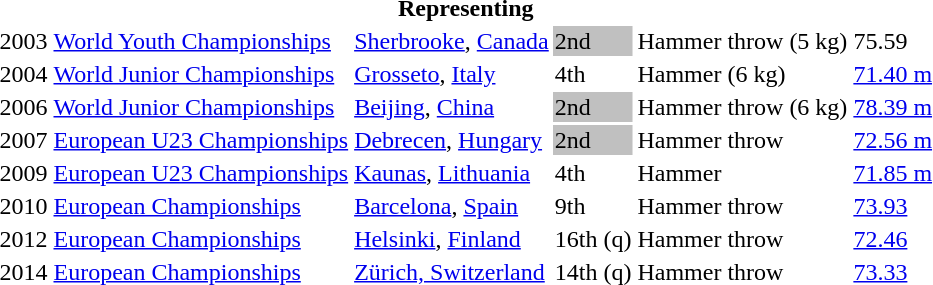<table>
<tr>
<th colspan="6">Representing </th>
</tr>
<tr>
<td>2003</td>
<td><a href='#'>World Youth Championships</a></td>
<td><a href='#'>Sherbrooke</a>, <a href='#'>Canada</a></td>
<td bgcolor=silver>2nd</td>
<td>Hammer throw (5 kg)</td>
<td>75.59</td>
</tr>
<tr>
<td>2004</td>
<td><a href='#'>World Junior Championships</a></td>
<td><a href='#'>Grosseto</a>, <a href='#'>Italy</a></td>
<td>4th</td>
<td>Hammer (6 kg)</td>
<td><a href='#'>71.40 m</a></td>
</tr>
<tr>
<td>2006</td>
<td><a href='#'>World Junior Championships</a></td>
<td><a href='#'>Beijing</a>, <a href='#'>China</a></td>
<td bgcolor=silver>2nd</td>
<td>Hammer throw (6 kg)</td>
<td><a href='#'>78.39 m</a></td>
</tr>
<tr>
<td>2007</td>
<td><a href='#'>European U23 Championships</a></td>
<td><a href='#'>Debrecen</a>, <a href='#'>Hungary</a></td>
<td bgcolor=silver>2nd</td>
<td>Hammer throw</td>
<td><a href='#'>72.56 m</a></td>
</tr>
<tr>
<td>2009</td>
<td><a href='#'>European U23 Championships</a></td>
<td><a href='#'>Kaunas</a>, <a href='#'>Lithuania</a></td>
<td>4th</td>
<td>Hammer</td>
<td><a href='#'>71.85 m</a></td>
</tr>
<tr>
<td>2010</td>
<td><a href='#'>European Championships</a></td>
<td><a href='#'>Barcelona</a>, <a href='#'>Spain</a></td>
<td>9th</td>
<td>Hammer throw</td>
<td><a href='#'>73.93</a></td>
</tr>
<tr>
<td>2012</td>
<td><a href='#'>European Championships</a></td>
<td><a href='#'>Helsinki</a>, <a href='#'>Finland</a></td>
<td>16th (q)</td>
<td>Hammer throw</td>
<td><a href='#'>72.46</a></td>
</tr>
<tr>
<td>2014</td>
<td><a href='#'>European Championships</a></td>
<td><a href='#'>Zürich, Switzerland</a></td>
<td>14th (q)</td>
<td>Hammer throw</td>
<td><a href='#'>73.33</a></td>
</tr>
</table>
